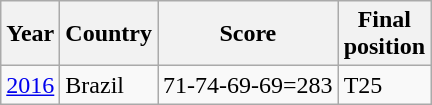<table class="wikitable">
<tr>
<th>Year</th>
<th>Country</th>
<th>Score</th>
<th>Final<br>position</th>
</tr>
<tr>
<td><a href='#'>2016</a></td>
<td>Brazil</td>
<td>71-74-69-69=283</td>
<td>T25</td>
</tr>
</table>
